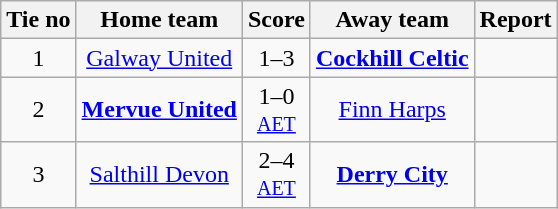<table class="wikitable" style="text-align: center">
<tr>
<th>Tie no</th>
<th>Home team</th>
<th>Score</th>
<th>Away team</th>
<th>Report</th>
</tr>
<tr>
<td>1</td>
<td><a href='#'>Galway United</a></td>
<td>1–3</td>
<td><strong><a href='#'>Cockhill Celtic</a></strong></td>
<td><br></td>
</tr>
<tr>
<td>2</td>
<td><strong><a href='#'>Mervue United</a></strong></td>
<td>1–0 <br> <small><a href='#'>AET</a></small></td>
<td><a href='#'>Finn Harps</a></td>
<td><br></td>
</tr>
<tr>
<td>3</td>
<td><a href='#'>Salthill Devon</a></td>
<td>2–4 <br> <small><a href='#'>AET</a></small></td>
<td><strong><a href='#'>Derry City</a></strong></td>
<td><br></td>
</tr>
</table>
